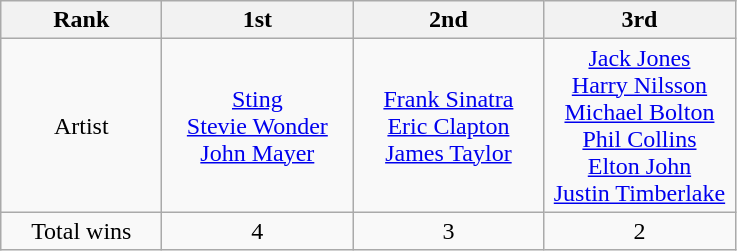<table class="wikitable">
<tr>
<th style="width:100px;">Rank</th>
<th style="width:120px;">1st</th>
<th style="width:120px;">2nd</th>
<th style="width:120px;">3rd</th>
</tr>
<tr align=center>
<td>Artist</td>
<td><a href='#'>Sting</a><br><a href='#'>Stevie Wonder</a><br><a href='#'>John Mayer</a></td>
<td><a href='#'>Frank Sinatra</a><br><a href='#'>Eric Clapton</a><br><a href='#'>James Taylor</a></td>
<td><a href='#'>Jack Jones</a><br><a href='#'>Harry Nilsson</a><br><a href='#'>Michael Bolton</a><br><a href='#'>Phil Collins</a><br><a href='#'>Elton John</a><br><a href='#'>Justin Timberlake</a></td>
</tr>
<tr align=center>
<td>Total wins</td>
<td>4</td>
<td>3</td>
<td>2</td>
</tr>
</table>
